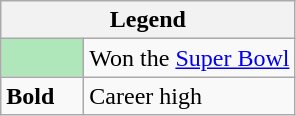<table class="wikitable">
<tr>
<th colspan="2">Legend</th>
</tr>
<tr>
<td style="background:#afe6ba; width:3em;"></td>
<td>Won the <a href='#'>Super Bowl</a></td>
</tr>
<tr>
<td><strong>Bold</strong></td>
<td>Career high</td>
</tr>
</table>
